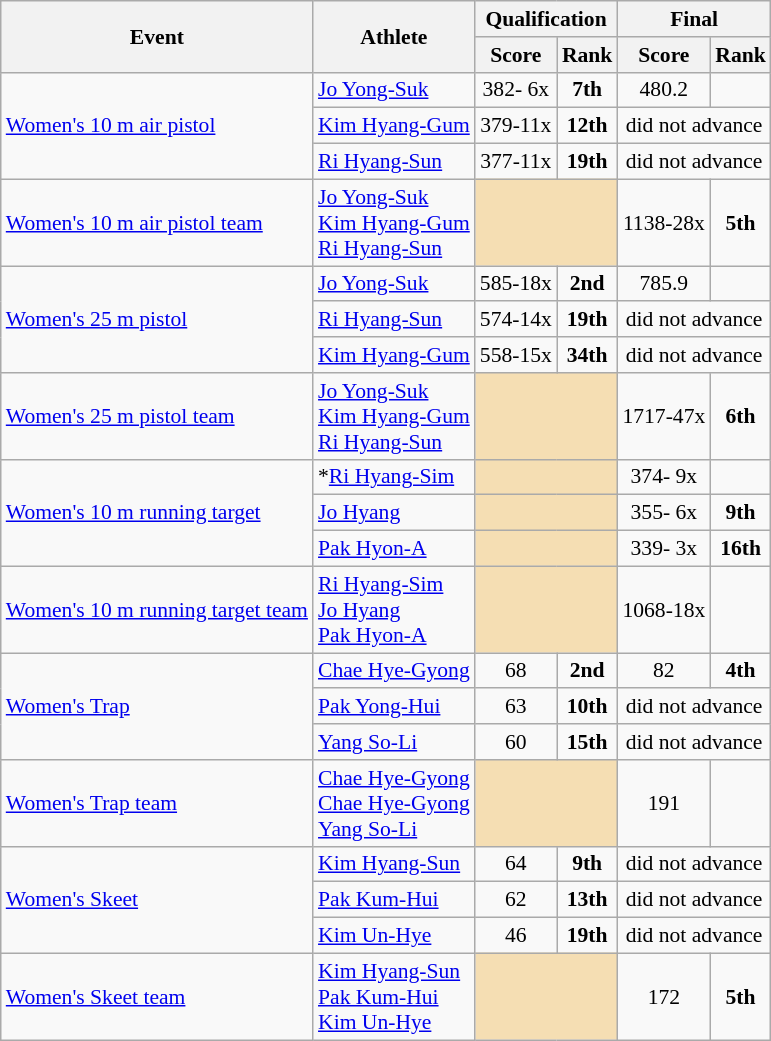<table class="wikitable" style="font-size:90%">
<tr>
<th rowspan="2">Event</th>
<th rowspan="2">Athlete</th>
<th colspan="2">Qualification</th>
<th colspan="2">Final</th>
</tr>
<tr>
<th>Score</th>
<th>Rank</th>
<th>Score</th>
<th>Rank</th>
</tr>
<tr>
<td rowspan=3><a href='#'>Women's 10 m air pistol</a></td>
<td><a href='#'>Jo Yong-Suk</a></td>
<td align=center>382- 6x</td>
<td align=center><strong>7th</strong></td>
<td align=center>480.2</td>
<td align=center></td>
</tr>
<tr>
<td><a href='#'>Kim Hyang-Gum</a></td>
<td align=center>379-11x</td>
<td align=center><strong>12th</strong></td>
<td align=center colspan=2>did not advance</td>
</tr>
<tr>
<td><a href='#'>Ri Hyang-Sun</a></td>
<td align=center>377-11x</td>
<td align=center><strong>19th</strong></td>
<td align=center colspan=2>did not advance</td>
</tr>
<tr>
<td><a href='#'>Women's 10 m air pistol team</a></td>
<td><a href='#'>Jo Yong-Suk</a><br><a href='#'>Kim Hyang-Gum</a><br><a href='#'>Ri Hyang-Sun</a></td>
<td colspan=2 bgcolor=wheat></td>
<td align=center>1138-28x</td>
<td align=center><strong>5th</strong></td>
</tr>
<tr>
<td rowspan=3><a href='#'>Women's 25 m pistol</a></td>
<td><a href='#'>Jo Yong-Suk</a></td>
<td align=center>585-18x</td>
<td align=center><strong>2nd</strong></td>
<td align=center>785.9</td>
<td align=center></td>
</tr>
<tr>
<td><a href='#'>Ri Hyang-Sun</a></td>
<td align=center>574-14x</td>
<td align=center><strong>19th</strong></td>
<td align=center colspan=2>did not advance</td>
</tr>
<tr>
<td><a href='#'>Kim Hyang-Gum</a></td>
<td align=center>558-15x</td>
<td align=center><strong>34th</strong></td>
<td align=center colspan=2>did not advance</td>
</tr>
<tr>
<td><a href='#'>Women's 25 m pistol team</a></td>
<td><a href='#'>Jo Yong-Suk</a><br><a href='#'>Kim Hyang-Gum</a><br><a href='#'>Ri Hyang-Sun</a></td>
<td colspan=2 bgcolor=wheat></td>
<td align=center>1717-47x</td>
<td align=center><strong>6th</strong></td>
</tr>
<tr>
<td rowspan=3><a href='#'>Women's 10 m running target</a></td>
<td>*<a href='#'>Ri Hyang-Sim</a></td>
<td colspan=2 bgcolor=wheat></td>
<td align=center>374- 9x</td>
<td align=center></td>
</tr>
<tr>
<td><a href='#'>Jo Hyang</a></td>
<td colspan=2 bgcolor=wheat></td>
<td align=center>355- 6x</td>
<td align=center><strong>9th</strong></td>
</tr>
<tr>
<td><a href='#'>Pak Hyon-A</a></td>
<td colspan=2 bgcolor=wheat></td>
<td align=center>339- 3x</td>
<td align=center><strong>16th</strong></td>
</tr>
<tr>
<td><a href='#'>Women's 10 m running target team</a></td>
<td><a href='#'>Ri Hyang-Sim</a><br><a href='#'>Jo Hyang</a><br><a href='#'>Pak Hyon-A</a></td>
<td colspan=2 bgcolor=wheat></td>
<td align=center>1068-18x</td>
<td align=center></td>
</tr>
<tr>
<td rowspan=3><a href='#'>Women's Trap</a></td>
<td><a href='#'>Chae Hye-Gyong</a></td>
<td align=center>68</td>
<td align=center><strong>2nd</strong></td>
<td align=center>82</td>
<td align=center><strong>4th</strong></td>
</tr>
<tr>
<td><a href='#'>Pak Yong-Hui</a></td>
<td align=center>63</td>
<td align=center><strong>10th</strong></td>
<td align=center colspan=2>did not advance</td>
</tr>
<tr>
<td><a href='#'>Yang So-Li</a></td>
<td align=center>60</td>
<td align=center><strong>15th</strong></td>
<td align=center colspan=2>did not advance</td>
</tr>
<tr>
<td><a href='#'>Women's Trap team</a></td>
<td><a href='#'>Chae Hye-Gyong</a><br><a href='#'>Chae Hye-Gyong</a><br><a href='#'>Yang So-Li</a></td>
<td colspan=2 bgcolor=wheat></td>
<td align=center>191</td>
<td align=center></td>
</tr>
<tr>
<td rowspan=3><a href='#'>Women's Skeet</a></td>
<td><a href='#'>Kim Hyang-Sun</a></td>
<td align=center>64</td>
<td align=center><strong>9th</strong></td>
<td align=center colspan=2>did not advance</td>
</tr>
<tr>
<td><a href='#'>Pak Kum-Hui</a></td>
<td align=center>62</td>
<td align=center><strong>13th</strong></td>
<td align=center colspan=2>did not advance</td>
</tr>
<tr>
<td><a href='#'>Kim Un-Hye</a></td>
<td align=center>46</td>
<td align=center><strong>19th</strong></td>
<td align=center colspan=2>did not advance</td>
</tr>
<tr>
<td><a href='#'>Women's Skeet team</a></td>
<td><a href='#'>Kim Hyang-Sun</a><br><a href='#'>Pak Kum-Hui</a><br><a href='#'>Kim Un-Hye</a></td>
<td colspan=2 bgcolor=wheat></td>
<td align=center>172</td>
<td align=center><strong>5th</strong></td>
</tr>
</table>
